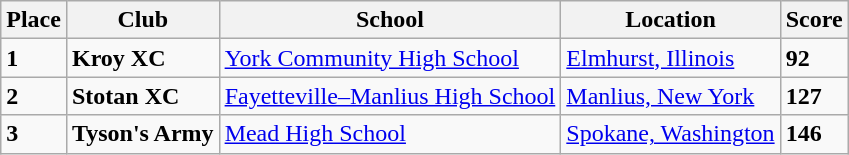<table class="wikitable">
<tr>
<th>Place</th>
<th>Club</th>
<th>School</th>
<th>Location</th>
<th>Score</th>
</tr>
<tr>
<td><strong>1</strong></td>
<td><strong>Kroy XC</strong></td>
<td><a href='#'>York Community High School</a></td>
<td><a href='#'>Elmhurst, Illinois</a></td>
<td><strong>92</strong></td>
</tr>
<tr>
<td><strong>2</strong></td>
<td><strong>Stotan XC</strong></td>
<td><a href='#'>Fayetteville–Manlius High School</a></td>
<td><a href='#'>Manlius, New York</a></td>
<td><strong>127</strong></td>
</tr>
<tr>
<td><strong>3</strong></td>
<td><strong>Tyson's Army</strong></td>
<td><a href='#'>Mead High School</a></td>
<td><a href='#'>Spokane, Washington</a></td>
<td><strong>146</strong></td>
</tr>
</table>
